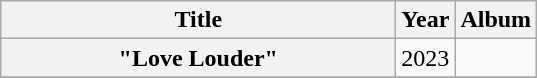<table class="wikitable plainrowheaders" style="text-align:center;">
<tr>
<th scope="col" style="width:16em;">Title</th>
<th scope="col">Year</th>
<th scope="col">Album</th>
</tr>
<tr>
<th scope="row">"Love Louder" <br></th>
<td>2023</td>
<td></td>
</tr>
<tr>
</tr>
</table>
